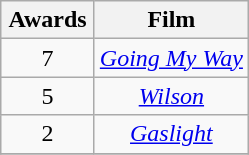<table class="wikitable" rowspan="2" style="text-align:center;">
<tr>
<th scope="col" style="width:55px;">Awards</th>
<th scope="col" style="text-align:center;">Film</th>
</tr>
<tr>
<td rowspan=1, style="text-align:center">7</td>
<td><em><a href='#'>Going My Way</a></em></td>
</tr>
<tr>
<td rowspan=1, style="text-align:center">5</td>
<td><em><a href='#'>Wilson</a></em></td>
</tr>
<tr>
<td rowspan=1, style="text-align:center">2</td>
<td><em><a href='#'>Gaslight</a></em></td>
</tr>
<tr>
</tr>
</table>
